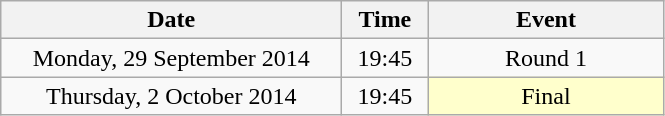<table class = "wikitable" style="text-align:center;">
<tr>
<th width=220>Date</th>
<th width=50>Time</th>
<th width=150>Event</th>
</tr>
<tr>
<td>Monday, 29 September 2014</td>
<td>19:45</td>
<td>Round 1</td>
</tr>
<tr>
<td>Thursday, 2 October 2014</td>
<td>19:45</td>
<td bgcolor=ffffcc>Final</td>
</tr>
</table>
